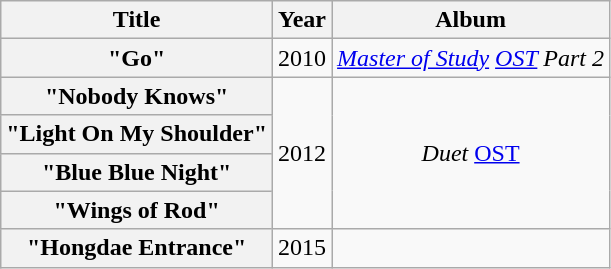<table class="wikitable plainrowheaders" style="text-align:center">
<tr>
<th scope="col">Title</th>
<th scope="col">Year</th>
<th>Album</th>
</tr>
<tr>
<th scope="row">"Go" <br></th>
<td>2010</td>
<td><em><a href='#'>Master of Study</a> <a href='#'>OST</a> Part 2</em></td>
</tr>
<tr>
<th scope="row">"Nobody Knows"</th>
<td rowspan="4">2012</td>
<td rowspan="4"><em>Duet</em> <a href='#'>OST</a></td>
</tr>
<tr>
<th scope="row">"Light On My Shoulder"</th>
</tr>
<tr>
<th scope="row">"Blue Blue Night"</th>
</tr>
<tr>
<th scope="row">"Wings of Rod"</th>
</tr>
<tr>
<th scope="row">"Hongdae Entrance" <br></th>
<td>2015</td>
<td></td>
</tr>
</table>
